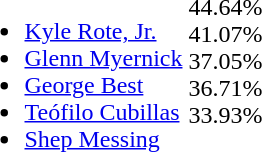<table>
<tr>
<td valign="top"><br><ul><li><a href='#'>Kyle Rote, Jr.</a></li><li><a href='#'>Glenn Myernick</a></li><li><a href='#'>George Best</a></li><li><a href='#'>Teófilo Cubillas</a></li><li><a href='#'>Shep Messing</a></li></ul></td>
<td valign="top"><br>44.64%<br>
41.07%<br>
37.05%<br>
36.71%<br>
33.93%<br></td>
</tr>
</table>
